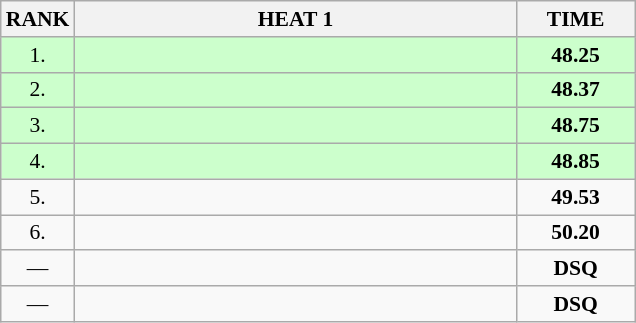<table class="wikitable" style="border-collapse: collapse; font-size: 90%;">
<tr>
<th>RANK</th>
<th style="width: 20em">HEAT 1</th>
<th style="width: 5em">TIME</th>
</tr>
<tr style="background:#ccffcc;">
<td align="center">1.</td>
<td></td>
<td align="center"><strong>48.25</strong></td>
</tr>
<tr style="background:#ccffcc;">
<td align="center">2.</td>
<td></td>
<td align="center"><strong>48.37</strong></td>
</tr>
<tr style="background:#ccffcc;">
<td align="center">3.</td>
<td></td>
<td align="center"><strong>48.75</strong></td>
</tr>
<tr style="background:#ccffcc;">
<td align="center">4.</td>
<td></td>
<td align="center"><strong>48.85</strong></td>
</tr>
<tr>
<td align="center">5.</td>
<td></td>
<td align="center"><strong>49.53</strong></td>
</tr>
<tr>
<td align="center">6.</td>
<td></td>
<td align="center"><strong>50.20</strong></td>
</tr>
<tr>
<td align="center">—</td>
<td></td>
<td align="center"><strong>DSQ</strong></td>
</tr>
<tr>
<td align="center">—</td>
<td></td>
<td align="center"><strong>DSQ</strong></td>
</tr>
</table>
